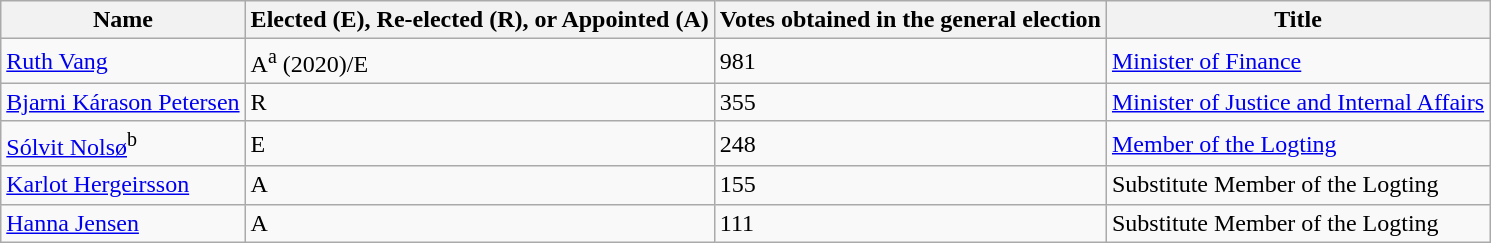<table class="wikitable sortable">
<tr>
<th>Name</th>
<th>Elected (E), Re-elected (R), or Appointed (A)</th>
<th>Votes obtained in the general election</th>
<th>Title</th>
</tr>
<tr>
<td><a href='#'>Ruth Vang</a></td>
<td>A<sup>a</sup> (2020)/E</td>
<td>981</td>
<td><a href='#'>Minister of Finance</a></td>
</tr>
<tr>
<td><a href='#'>Bjarni Kárason Petersen</a></td>
<td>R</td>
<td>355</td>
<td><a href='#'>Minister of Justice and Internal Affairs</a></td>
</tr>
<tr>
<td><a href='#'>Sólvit Nolsø</a><sup>b</sup></td>
<td>E</td>
<td>248</td>
<td><a href='#'>Member of the Logting</a></td>
</tr>
<tr>
<td><a href='#'>Karlot Hergeirsson</a></td>
<td>A</td>
<td>155</td>
<td>Substitute Member of the Logting</td>
</tr>
<tr>
<td><a href='#'>Hanna Jensen</a></td>
<td>A</td>
<td>111</td>
<td>Substitute Member of the Logting</td>
</tr>
</table>
